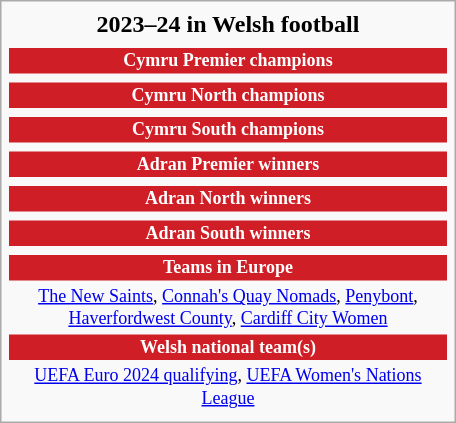<table class="infobox football" style="width: 19em; text-align: center;">
<tr>
<th colspan=3 style="font-size: 16px;font-color: white">2023–24 in Welsh football</th>
</tr>
<tr>
<td colspan=3 style="font-size: 11px; line-height: 14px;"></td>
</tr>
<tr>
<td colspan=3 style="font-size: 12px; background: #CF1E26; color:white"><strong>Cymru Premier champions</strong></td>
</tr>
<tr>
<td colspan=3 style="font-size: 12px;"></td>
</tr>
<tr>
<td colspan=3 style="font-size: 12px; background: #CF1E26; color:white"><strong>Cymru North champions</strong></td>
</tr>
<tr>
<td colspan=3 style="font-size: 12px;"></td>
</tr>
<tr>
<td colspan=3 style="font-size: 12px; background: #CF1E26; color:white"><strong>Cymru South champions</strong></td>
</tr>
<tr>
<td colspan=3 style="font-size: 12px;"></td>
</tr>
<tr>
<td colspan=3 style="font-size: 12px; background: #CF1E26; color:white"><strong>Adran Premier winners</strong></td>
</tr>
<tr>
<td colspan=3 style="font-size: 12px;"></td>
</tr>
<tr>
<td colspan=3 style="font-size: 12px; background: #CF1E26; color:white"><strong>Adran North winners</strong></td>
</tr>
<tr>
<td colspan=3 style="font-size: 12px;"></td>
</tr>
<tr>
<td colspan=3 style="font-size: 12px; background: #CF1E26; color:white"><strong>Adran South winners</strong></td>
</tr>
<tr>
<td colspan=3 style="font-size: 12px;"></td>
</tr>
<tr>
<td colspan=3 style="font-size: 12px; background: #CF1E26; color:white"><strong>Teams in Europe</strong></td>
</tr>
<tr>
<td colspan=3 style="font-size: 12px;"><a href='#'>The New Saints</a>, <a href='#'>Connah's Quay Nomads</a>, <a href='#'>Penybont</a>, <a href='#'>Haverfordwest County</a>, <a href='#'>Cardiff City Women</a></td>
</tr>
<tr>
<td colspan=3 style="font-size: 12px; background: #CF1E26; color:white"><strong>Welsh national team(s)</strong></td>
</tr>
<tr>
<td colspan=3 style="font-size: 12px;"><a href='#'>UEFA Euro 2024 qualifying</a>, <a href='#'>UEFA Women's Nations League</a></td>
</tr>
<tr>
</tr>
</table>
